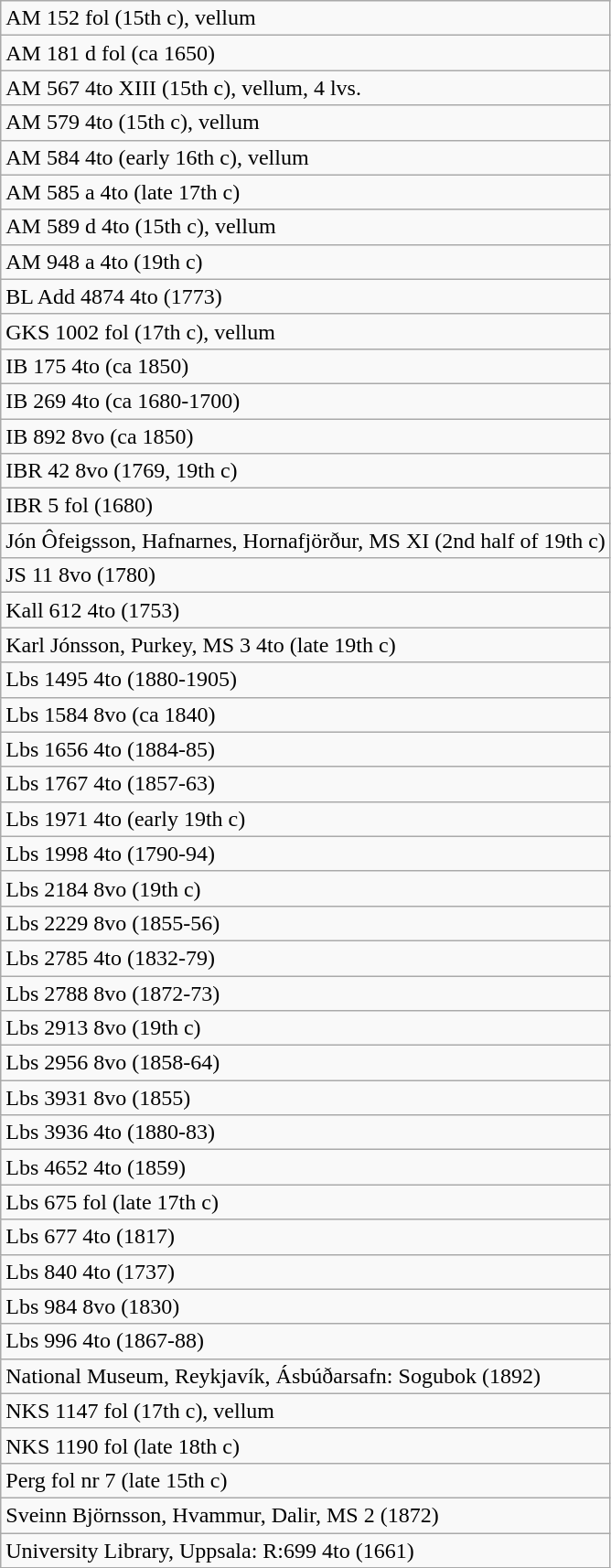<table class="wikitable">
<tr>
<td>AM 152 fol (15th c), vellum</td>
</tr>
<tr>
<td>AM 181 d fol (ca 1650)</td>
</tr>
<tr>
<td>AM 567 4to XIII (15th c), vellum, 4 lvs.</td>
</tr>
<tr>
<td>AM 579 4to (15th c), vellum</td>
</tr>
<tr>
<td>AM 584 4to (early 16th c), vellum</td>
</tr>
<tr>
<td>AM 585 a 4to (late 17th c)</td>
</tr>
<tr>
<td>AM 589 d 4to (15th c), vellum</td>
</tr>
<tr>
<td>AM 948 a 4to (19th c)</td>
</tr>
<tr>
<td>BL Add 4874 4to (1773)</td>
</tr>
<tr>
<td>GKS 1002 fol (17th c), vellum</td>
</tr>
<tr>
<td>IB 175 4to (ca 1850)</td>
</tr>
<tr>
<td>IB 269 4to (ca 1680-1700)</td>
</tr>
<tr>
<td>IB 892 8vo (ca 1850)</td>
</tr>
<tr>
<td>IBR 42 8vo (1769, 19th c)</td>
</tr>
<tr>
<td>IBR 5 fol (1680)</td>
</tr>
<tr>
<td>Jón Ôfeigsson, Hafnarnes, Hornafjörður, MS XI (2nd half of 19th c)</td>
</tr>
<tr>
<td>JS 11 8vo (1780)</td>
</tr>
<tr>
<td>Kall 612 4to (1753)</td>
</tr>
<tr>
<td>Karl Jónsson, Purkey, MS 3 4to (late 19th c)</td>
</tr>
<tr>
<td>Lbs 1495 4to (1880-1905)</td>
</tr>
<tr>
<td>Lbs 1584 8vo (ca 1840)</td>
</tr>
<tr>
<td>Lbs 1656 4to (1884-85)</td>
</tr>
<tr>
<td>Lbs 1767 4to (1857-63)</td>
</tr>
<tr>
<td>Lbs 1971 4to (early 19th c)</td>
</tr>
<tr>
<td>Lbs 1998 4to (1790-94)</td>
</tr>
<tr>
<td>Lbs 2184 8vo (19th c)</td>
</tr>
<tr>
<td>Lbs 2229 8vo (1855-56)</td>
</tr>
<tr>
<td>Lbs 2785 4to (1832-79)</td>
</tr>
<tr>
<td>Lbs 2788 8vo (1872-73)</td>
</tr>
<tr>
<td>Lbs 2913 8vo (19th c)</td>
</tr>
<tr>
<td>Lbs 2956 8vo (1858-64)</td>
</tr>
<tr>
<td>Lbs 3931 8vo (1855)</td>
</tr>
<tr>
<td>Lbs 3936 4to (1880-83)</td>
</tr>
<tr>
<td>Lbs 4652 4to (1859)</td>
</tr>
<tr>
<td>Lbs 675 fol (late 17th c)</td>
</tr>
<tr>
<td>Lbs 677 4to (1817)</td>
</tr>
<tr>
<td>Lbs 840 4to (1737)</td>
</tr>
<tr>
<td>Lbs 984 8vo (1830)</td>
</tr>
<tr>
<td>Lbs 996 4to (1867-88)</td>
</tr>
<tr>
<td>National Museum, Reykjavík, Ásbúðarsafn: Sogubok (1892)</td>
</tr>
<tr>
<td>NKS 1147 fol (17th c), vellum</td>
</tr>
<tr>
<td>NKS 1190 fol (late 18th c)</td>
</tr>
<tr>
<td>Perg fol nr 7 (late 15th c)</td>
</tr>
<tr>
<td>Sveinn Björnsson, Hvammur, Dalir, MS 2 (1872)</td>
</tr>
<tr>
<td>University Library, Uppsala: R:699 4to (1661)</td>
</tr>
</table>
